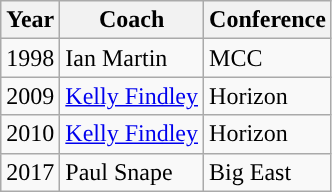<table class= wikitable>
<tr>
<th width=px>Year</th>
<th width=px>Coach</th>
<th width=px>Conference</th>
</tr>
<tr>
<td>1998</td>
<td>Ian Martin</td>
<td>MCC</td>
</tr>
<tr>
<td>2009</td>
<td><a href='#'>Kelly Findley</a></td>
<td>Horizon</td>
</tr>
<tr>
<td>2010</td>
<td><a href='#'>Kelly Findley</a></td>
<td>Horizon</td>
</tr>
<tr>
<td>2017</td>
<td>Paul Snape</td>
<td>Big East</td>
</tr>
</table>
